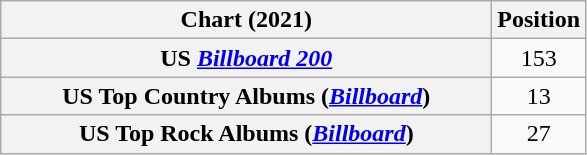<table class="wikitable plainrowheaders" style="text-align:center">
<tr>
<th scope="col" style="width:20em">Chart (2021)</th>
<th scope="col">Position</th>
</tr>
<tr>
<th scope="row">US <em><a href='#'>Billboard 200</a></em></th>
<td>153</td>
</tr>
<tr>
<th scope="row">US Top Country Albums (<em><a href='#'>Billboard</a></em>)</th>
<td>13</td>
</tr>
<tr>
<th scope="row">US Top Rock Albums (<em><a href='#'>Billboard</a></em>)</th>
<td>27</td>
</tr>
</table>
